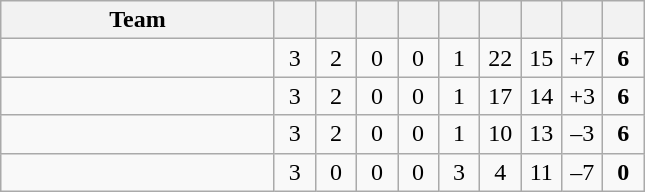<table class="wikitable" style="text-align: center;">
<tr>
<th style="width:175px;">Team</th>
<th width="20"></th>
<th width="20"></th>
<th width="20"></th>
<th width="20"></th>
<th width="20"></th>
<th width="20"></th>
<th width="20"></th>
<th width="20"></th>
<th width="20"></th>
</tr>
<tr -bgcolor=#ccffcc>
<td align=left></td>
<td>3</td>
<td>2</td>
<td>0</td>
<td>0</td>
<td>1</td>
<td>22</td>
<td>15</td>
<td>+7</td>
<td><strong>6</strong></td>
</tr>
<tr>
<td align=left></td>
<td>3</td>
<td>2</td>
<td>0</td>
<td>0</td>
<td>1</td>
<td>17</td>
<td>14</td>
<td>+3</td>
<td><strong>6</strong></td>
</tr>
<tr>
<td align=left></td>
<td>3</td>
<td>2</td>
<td>0</td>
<td>0</td>
<td>1</td>
<td>10</td>
<td>13</td>
<td>–3</td>
<td><strong>6</strong></td>
</tr>
<tr>
<td align=left></td>
<td>3</td>
<td>0</td>
<td>0</td>
<td>0</td>
<td>3</td>
<td>4</td>
<td>11</td>
<td>–7</td>
<td><strong>0</strong></td>
</tr>
</table>
